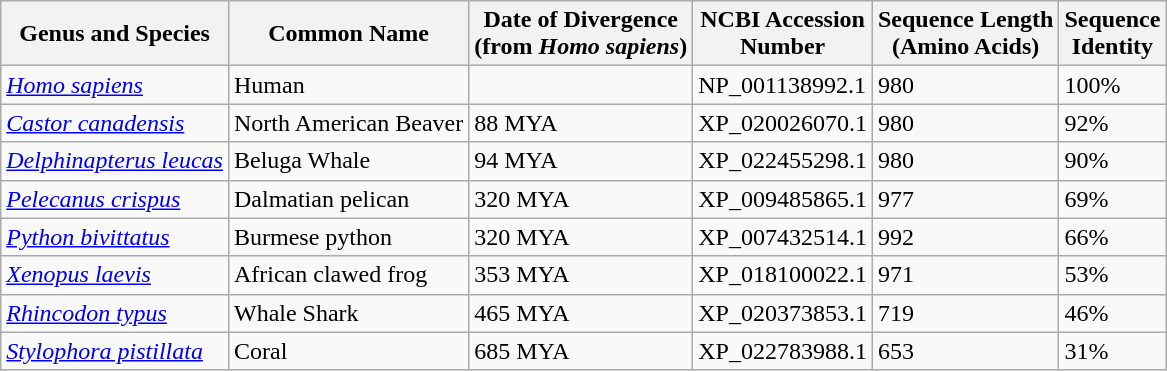<table class="wikitable">
<tr>
<th>Genus and Species</th>
<th>Common Name</th>
<th>Date of Divergence<br>(from <em>Homo</em> <em>sapiens</em>)</th>
<th>NCBI Accession<br>Number</th>
<th>Sequence Length<br>(Amino Acids)</th>
<th>Sequence<br>Identity</th>
</tr>
<tr>
<td><em><a href='#'>Homo sapiens</a></em></td>
<td>Human</td>
<td></td>
<td>NP_001138992.1</td>
<td>980</td>
<td>100%</td>
</tr>
<tr>
<td><em><a href='#'>Castor canadensis</a></em></td>
<td>North American Beaver</td>
<td>88 MYA</td>
<td>XP_020026070.1</td>
<td>980</td>
<td>92%</td>
</tr>
<tr>
<td><em><a href='#'>Delphinapterus leucas</a></em></td>
<td>Beluga Whale</td>
<td>94 MYA</td>
<td>XP_022455298.1</td>
<td>980</td>
<td>90%</td>
</tr>
<tr>
<td><em><a href='#'>Pelecanus crispus</a></em></td>
<td>Dalmatian pelican</td>
<td>320 MYA</td>
<td>XP_009485865.1</td>
<td>977</td>
<td>69%</td>
</tr>
<tr>
<td><em><a href='#'>Python bivittatus</a></em></td>
<td>Burmese python</td>
<td>320 MYA</td>
<td>XP_007432514.1</td>
<td>992</td>
<td>66%</td>
</tr>
<tr>
<td><em><a href='#'>Xenopus laevis</a></em></td>
<td>African clawed frog</td>
<td>353 MYA</td>
<td>XP_018100022.1</td>
<td>971</td>
<td>53%</td>
</tr>
<tr>
<td><em><a href='#'>Rhincodon typus</a></em></td>
<td>Whale Shark</td>
<td>465 MYA</td>
<td>XP_020373853.1</td>
<td>719</td>
<td>46%</td>
</tr>
<tr>
<td><em><a href='#'>Stylophora pistillata</a></em></td>
<td>Coral</td>
<td>685 MYA</td>
<td>XP_022783988.1</td>
<td>653</td>
<td>31%</td>
</tr>
</table>
